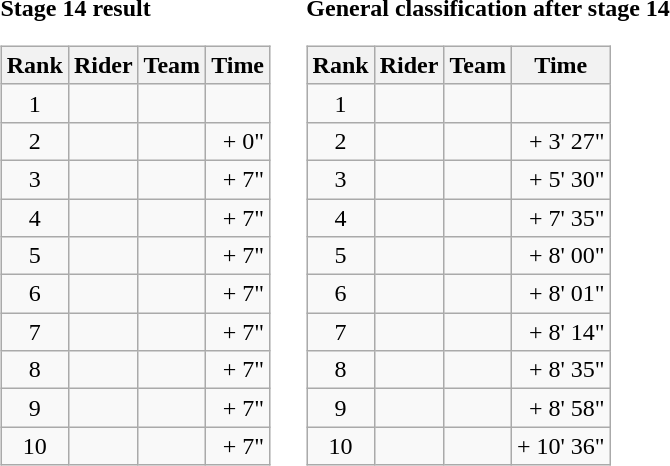<table>
<tr>
<td><strong>Stage 14 result</strong><br><table class="wikitable">
<tr>
<th scope="col">Rank</th>
<th scope="col">Rider</th>
<th scope="col">Team</th>
<th scope="col">Time</th>
</tr>
<tr>
<td style="text-align:center;">1</td>
<td></td>
<td></td>
<td style="text-align:right;"></td>
</tr>
<tr>
<td style="text-align:center;">2</td>
<td></td>
<td></td>
<td style="text-align:right;">+ 0"</td>
</tr>
<tr>
<td style="text-align:center;">3</td>
<td></td>
<td></td>
<td style="text-align:right;">+ 7"</td>
</tr>
<tr>
<td style="text-align:center;">4</td>
<td></td>
<td></td>
<td style="text-align:right;">+ 7"</td>
</tr>
<tr>
<td style="text-align:center;">5</td>
<td></td>
<td></td>
<td style="text-align:right;">+ 7"</td>
</tr>
<tr>
<td style="text-align:center;">6</td>
<td></td>
<td></td>
<td style="text-align:right;">+ 7"</td>
</tr>
<tr>
<td style="text-align:center;">7</td>
<td></td>
<td></td>
<td style="text-align:right;">+ 7"</td>
</tr>
<tr>
<td style="text-align:center;">8</td>
<td></td>
<td></td>
<td style="text-align:right;">+ 7"</td>
</tr>
<tr>
<td style="text-align:center;">9</td>
<td></td>
<td></td>
<td style="text-align:right;">+ 7"</td>
</tr>
<tr>
<td style="text-align:center;">10</td>
<td></td>
<td></td>
<td style="text-align:right;">+ 7"</td>
</tr>
</table>
</td>
<td></td>
<td><strong>General classification after stage 14</strong><br><table class="wikitable">
<tr>
<th scope="col">Rank</th>
<th scope="col">Rider</th>
<th scope="col">Team</th>
<th scope="col">Time</th>
</tr>
<tr>
<td style="text-align:center;">1</td>
<td></td>
<td></td>
<td style="text-align:right;"></td>
</tr>
<tr>
<td style="text-align:center;">2</td>
<td></td>
<td></td>
<td style="text-align:right;">+ 3' 27"</td>
</tr>
<tr>
<td style="text-align:center;">3</td>
<td></td>
<td></td>
<td style="text-align:right;">+ 5' 30"</td>
</tr>
<tr>
<td style="text-align:center;">4</td>
<td></td>
<td></td>
<td style="text-align:right;">+ 7' 35"</td>
</tr>
<tr>
<td style="text-align:center;">5</td>
<td></td>
<td></td>
<td style="text-align:right;">+ 8' 00"</td>
</tr>
<tr>
<td style="text-align:center;">6</td>
<td></td>
<td></td>
<td style="text-align:right;">+ 8' 01"</td>
</tr>
<tr>
<td style="text-align:center;">7</td>
<td></td>
<td></td>
<td style="text-align:right;">+ 8' 14"</td>
</tr>
<tr>
<td style="text-align:center;">8</td>
<td></td>
<td></td>
<td style="text-align:right;">+ 8' 35"</td>
</tr>
<tr>
<td style="text-align:center;">9</td>
<td></td>
<td></td>
<td style="text-align:right;">+ 8' 58"</td>
</tr>
<tr>
<td style="text-align:center;">10</td>
<td></td>
<td></td>
<td style="text-align:right;">+ 10' 36"</td>
</tr>
</table>
</td>
</tr>
</table>
